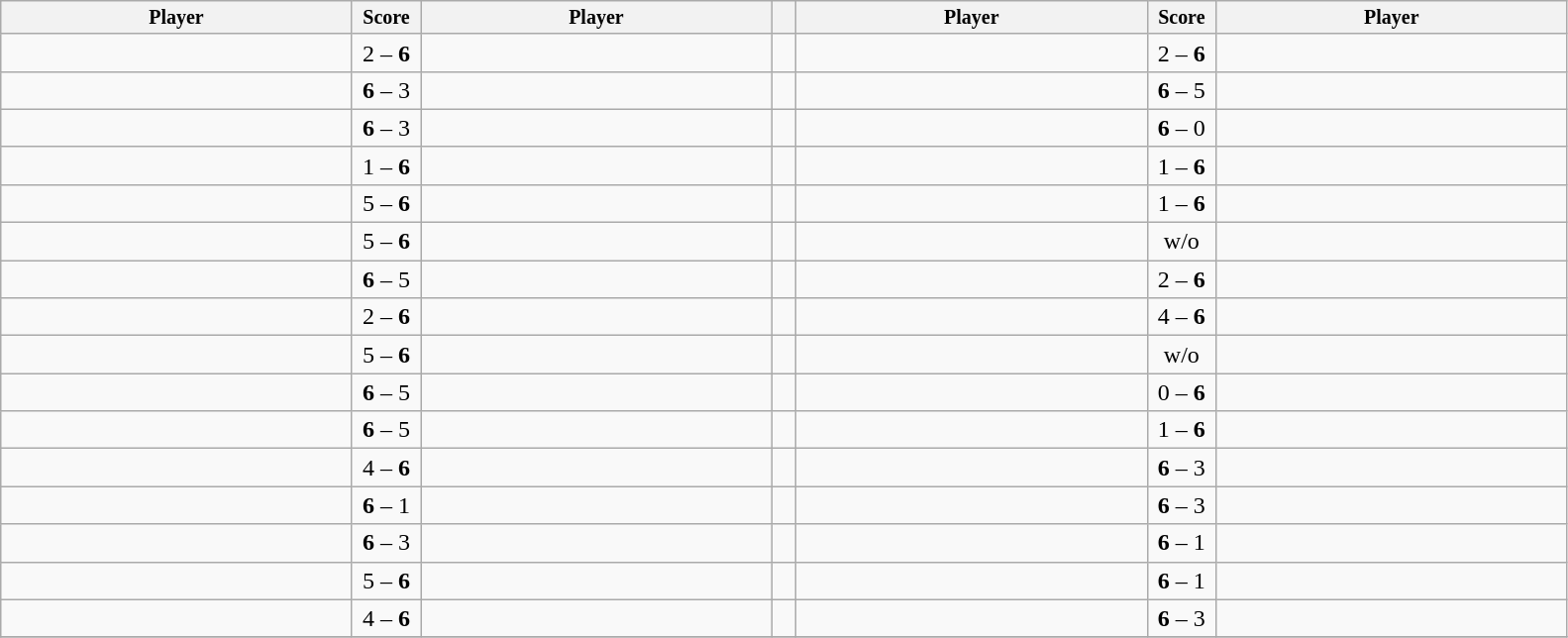<table class="wikitable">
<tr style="font-size:10pt;font-weight:bold">
<th width=230>Player</th>
<th width=40>Score</th>
<th width=230>Player</th>
<th width=10></th>
<th width=230>Player</th>
<th width=40>Score</th>
<th width=230>Player</th>
</tr>
<tr>
<td align=right></td>
<td align=center>2 – <strong>6</strong></td>
<td></td>
<td></td>
<td align=right></td>
<td align=center>2 – <strong>6</strong></td>
<td></td>
</tr>
<tr>
<td align=right></td>
<td align=center><strong>6</strong> – 3</td>
<td></td>
<td></td>
<td align=right></td>
<td align=center><strong>6</strong> – 5</td>
<td></td>
</tr>
<tr>
<td align=right></td>
<td align=center><strong>6</strong> – 3</td>
<td></td>
<td></td>
<td align=right></td>
<td align=center><strong>6</strong> – 0</td>
<td></td>
</tr>
<tr>
<td align=right></td>
<td align=center>1 – <strong>6</strong></td>
<td></td>
<td></td>
<td align=right></td>
<td align=center>1 – <strong>6</strong></td>
<td></td>
</tr>
<tr>
<td align=right></td>
<td align=center>5 – <strong>6</strong></td>
<td></td>
<td></td>
<td align=right></td>
<td align=center>1 – <strong>6</strong></td>
<td></td>
</tr>
<tr>
<td align=right></td>
<td align=center>5 – <strong>6</strong></td>
<td></td>
<td></td>
<td align=right></td>
<td align=center>w/o</td>
<td></td>
</tr>
<tr>
<td align=right></td>
<td align=center><strong>6</strong> – 5</td>
<td></td>
<td></td>
<td align=right></td>
<td align=center>2 – <strong>6</strong></td>
<td></td>
</tr>
<tr>
<td align=right></td>
<td align=center>2 – <strong>6</strong></td>
<td></td>
<td></td>
<td align=right></td>
<td align=center>4 – <strong>6</strong></td>
<td></td>
</tr>
<tr>
<td align=right></td>
<td align=center>5 – <strong>6</strong></td>
<td></td>
<td></td>
<td align=right></td>
<td align=center>w/o</td>
<td></td>
</tr>
<tr>
<td align=right></td>
<td align=center><strong>6</strong> – 5</td>
<td></td>
<td></td>
<td align=right></td>
<td align=center>0 – <strong>6</strong></td>
<td></td>
</tr>
<tr>
<td align=right></td>
<td align=center><strong>6</strong> – 5</td>
<td></td>
<td></td>
<td align=right></td>
<td align=center>1 – <strong>6</strong></td>
<td></td>
</tr>
<tr>
<td align=right></td>
<td align=center>4 – <strong>6</strong></td>
<td></td>
<td></td>
<td align=right></td>
<td align=center><strong>6</strong> – 3</td>
<td></td>
</tr>
<tr>
<td align=right></td>
<td align=center><strong>6</strong> – 1</td>
<td></td>
<td></td>
<td align=right></td>
<td align=center><strong>6</strong> – 3</td>
<td></td>
</tr>
<tr>
<td align=right></td>
<td align=center><strong>6</strong> – 3</td>
<td></td>
<td></td>
<td align=right></td>
<td align=center><strong>6</strong> – 1</td>
<td></td>
</tr>
<tr>
<td align=right></td>
<td align=center>5 – <strong>6</strong></td>
<td></td>
<td></td>
<td align=right></td>
<td align=center><strong>6</strong> – 1</td>
<td></td>
</tr>
<tr>
<td align=right></td>
<td align=center>4 – <strong>6</strong></td>
<td></td>
<td></td>
<td align=right></td>
<td align=center><strong>6</strong> – 3</td>
<td></td>
</tr>
<tr>
</tr>
</table>
